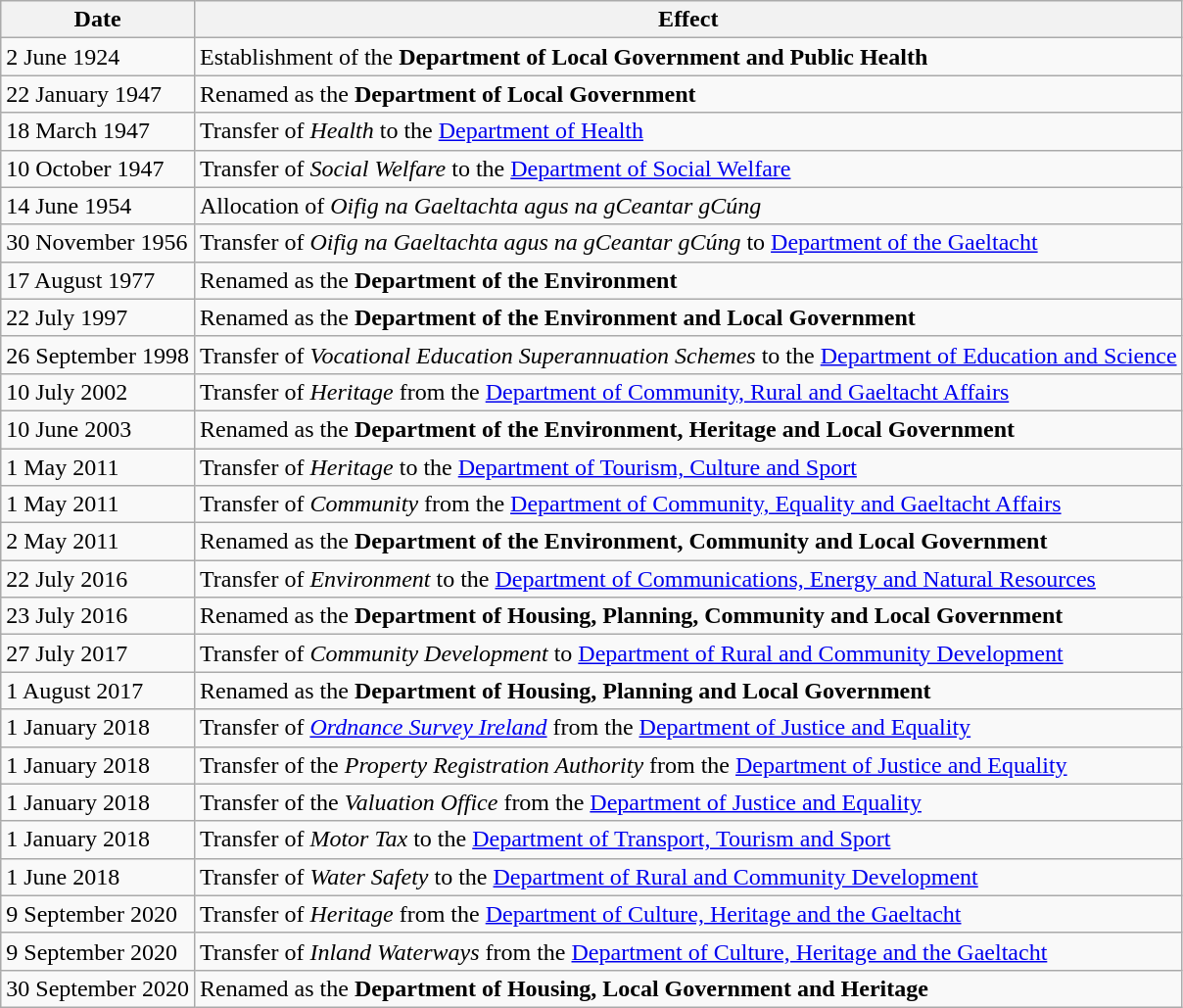<table class="wikitable">
<tr>
<th>Date</th>
<th>Effect</th>
</tr>
<tr>
<td>2 June 1924</td>
<td>Establishment of the <strong>Department of Local Government and Public Health</strong></td>
</tr>
<tr>
<td>22 January 1947</td>
<td>Renamed as the <strong>Department of Local Government</strong></td>
</tr>
<tr>
<td>18 March 1947</td>
<td>Transfer of <em>Health</em> to the <a href='#'>Department of Health</a></td>
</tr>
<tr>
<td>10 October 1947</td>
<td>Transfer of <em>Social Welfare</em> to the <a href='#'>Department of Social Welfare</a></td>
</tr>
<tr>
<td>14 June 1954</td>
<td>Allocation of <em>Oifig na Gaeltachta agus na gCeantar gCúng</em></td>
</tr>
<tr>
<td>30 November 1956</td>
<td>Transfer of <em>Oifig na Gaeltachta agus na gCeantar gCúng</em> to <a href='#'>Department of the Gaeltacht</a></td>
</tr>
<tr>
<td>17 August 1977</td>
<td>Renamed as the <strong>Department of the Environment</strong></td>
</tr>
<tr>
<td>22 July 1997</td>
<td>Renamed as the <strong>Department of the Environment and Local Government</strong></td>
</tr>
<tr>
<td>26 September 1998</td>
<td>Transfer of <em>Vocational Education Superannuation Schemes</em> to the <a href='#'>Department of Education and Science</a></td>
</tr>
<tr>
<td>10 July 2002</td>
<td>Transfer of <em>Heritage</em> from the <a href='#'>Department of Community, Rural and Gaeltacht Affairs</a></td>
</tr>
<tr>
<td>10 June 2003</td>
<td>Renamed as the <strong>Department of the Environment, Heritage and Local Government</strong></td>
</tr>
<tr>
<td>1 May 2011</td>
<td>Transfer of <em>Heritage</em> to the <a href='#'>Department of Tourism, Culture and Sport</a></td>
</tr>
<tr>
<td>1 May 2011</td>
<td>Transfer of <em>Community</em> from the <a href='#'>Department of Community, Equality and Gaeltacht Affairs</a></td>
</tr>
<tr>
<td>2 May 2011</td>
<td>Renamed as the <strong>Department of the Environment, Community and Local Government</strong></td>
</tr>
<tr>
<td>22 July 2016</td>
<td>Transfer of <em>Environment</em> to the <a href='#'>Department of Communications, Energy and Natural Resources</a></td>
</tr>
<tr>
<td>23 July 2016</td>
<td>Renamed as the <strong>Department of Housing, Planning, Community and Local Government</strong></td>
</tr>
<tr>
<td>27 July 2017</td>
<td>Transfer of <em>Community Development</em> to <a href='#'>Department of Rural and Community Development</a></td>
</tr>
<tr>
<td>1 August 2017</td>
<td>Renamed as the <strong>Department of Housing, Planning and Local Government</strong></td>
</tr>
<tr>
<td>1 January 2018</td>
<td>Transfer of <em><a href='#'>Ordnance Survey Ireland</a></em> from the <a href='#'>Department of Justice and Equality</a></td>
</tr>
<tr>
<td>1 January 2018</td>
<td>Transfer of the <em>Property Registration Authority</em> from the <a href='#'>Department of Justice and Equality</a></td>
</tr>
<tr>
<td>1 January 2018</td>
<td>Transfer of the <em>Valuation Office</em> from the <a href='#'>Department of Justice and Equality</a></td>
</tr>
<tr>
<td>1 January 2018</td>
<td>Transfer of <em>Motor Tax</em> to the <a href='#'>Department of Transport, Tourism and Sport</a></td>
</tr>
<tr>
<td>1 June 2018</td>
<td>Transfer of <em>Water Safety</em> to the <a href='#'>Department of Rural and Community Development</a></td>
</tr>
<tr>
<td>9 September 2020</td>
<td>Transfer of <em>Heritage</em> from the <a href='#'>Department of Culture, Heritage and the Gaeltacht</a></td>
</tr>
<tr>
<td>9 September 2020</td>
<td>Transfer of <em>Inland Waterways</em> from the <a href='#'>Department of Culture, Heritage and the Gaeltacht</a></td>
</tr>
<tr>
<td>30 September 2020</td>
<td>Renamed as the <strong>Department of Housing, Local Government and Heritage</strong></td>
</tr>
</table>
